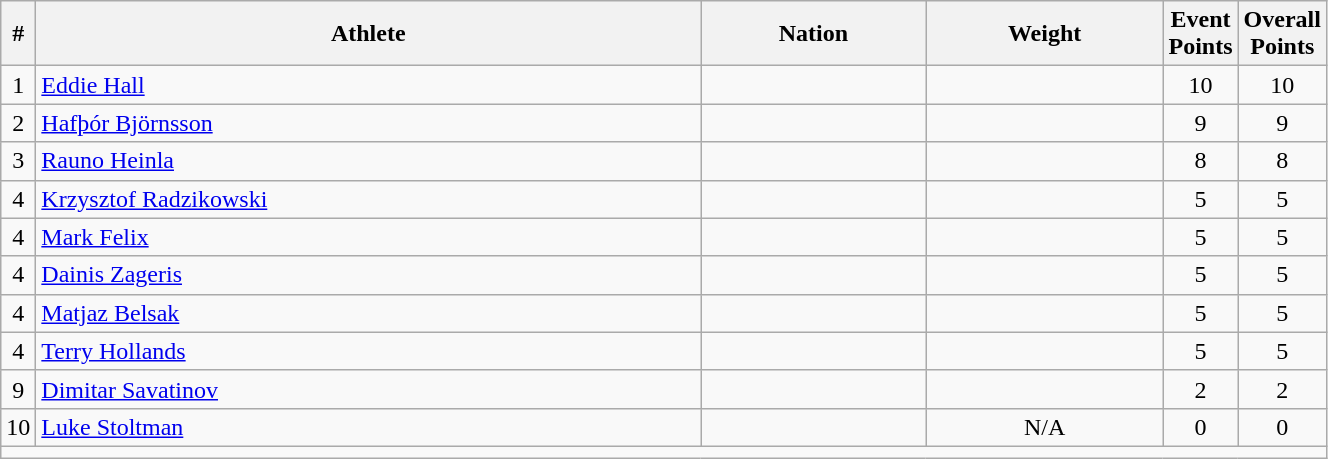<table class="wikitable sortable" style="text-align:center;width: 70%;">
<tr>
<th scope="col" style="width: 10px;">#</th>
<th scope="col">Athlete</th>
<th scope="col">Nation</th>
<th scope="col">Weight</th>
<th scope="col" style="width: 10px;">Event Points</th>
<th scope="col" style="width: 10px;">Overall Points</th>
</tr>
<tr>
<td>1</td>
<td align=left><a href='#'>Eddie Hall</a></td>
<td align=left></td>
<td></td>
<td>10</td>
<td>10</td>
</tr>
<tr>
<td>2</td>
<td align=left><a href='#'>Hafþór Björnsson</a></td>
<td align=left></td>
<td></td>
<td>9</td>
<td>9</td>
</tr>
<tr>
<td>3</td>
<td align=left><a href='#'>Rauno Heinla</a></td>
<td align=left></td>
<td></td>
<td>8</td>
<td>8</td>
</tr>
<tr>
<td>4</td>
<td align=left><a href='#'>Krzysztof Radzikowski</a></td>
<td align=left></td>
<td></td>
<td>5</td>
<td>5</td>
</tr>
<tr>
<td>4</td>
<td align=left><a href='#'>Mark Felix</a></td>
<td align=left></td>
<td></td>
<td>5</td>
<td>5</td>
</tr>
<tr>
<td>4</td>
<td align=left><a href='#'>Dainis Zageris</a></td>
<td align=left></td>
<td></td>
<td>5</td>
<td>5</td>
</tr>
<tr>
<td>4</td>
<td align=left><a href='#'>Matjaz Belsak</a></td>
<td align=left></td>
<td></td>
<td>5</td>
<td>5</td>
</tr>
<tr>
<td>4</td>
<td align=left><a href='#'>Terry Hollands</a></td>
<td align=left></td>
<td></td>
<td>5</td>
<td>5</td>
</tr>
<tr>
<td>9</td>
<td align=left><a href='#'>Dimitar Savatinov</a></td>
<td align=left></td>
<td></td>
<td>2</td>
<td>2</td>
</tr>
<tr>
<td>10</td>
<td align=left><a href='#'>Luke Stoltman</a></td>
<td align=left></td>
<td>N/A</td>
<td>0</td>
<td>0</td>
</tr>
<tr class="sortbottom">
<td colspan="6"></td>
</tr>
</table>
